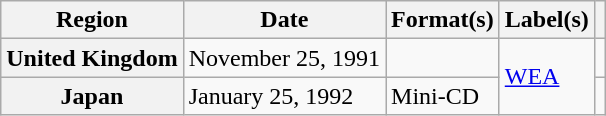<table class="wikitable plainrowheaders">
<tr>
<th scope="col">Region</th>
<th scope="col">Date</th>
<th scope="col">Format(s)</th>
<th scope="col">Label(s)</th>
<th scope="col"></th>
</tr>
<tr>
<th scope="row">United Kingdom</th>
<td>November 25, 1991</td>
<td></td>
<td rowspan="2"><a href='#'>WEA</a></td>
<td></td>
</tr>
<tr>
<th scope="row">Japan</th>
<td>January 25, 1992</td>
<td>Mini-CD</td>
<td></td>
</tr>
</table>
